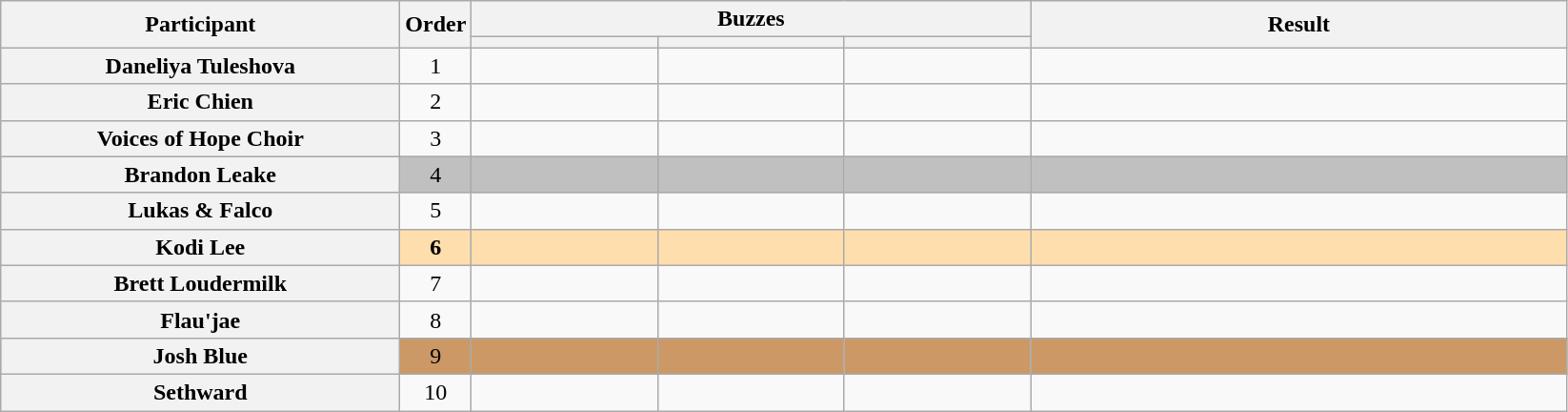<table class="wikitable plainrowheaders sortable" style="text-align:center;">
<tr>
<th scope="col" rowspan="2" class="unsortable" style="width:17em;">Participant</th>
<th scope="col" rowspan="2" style="width:1em;">Order</th>
<th scope="col" colspan="3" class="unsortable" style="width:24em;">Buzzes</th>
<th scope="col" rowspan="2" style="width:23em;">Result</th>
</tr>
<tr>
<th scope="col" class="unsortable" style="width:6em;"></th>
<th scope="col" class="unsortable" style="width:6em;"></th>
<th scope="col" class="unsortable" style="width:6em;"></th>
</tr>
<tr>
<th scope="row">Daneliya Tuleshova</th>
<td>1</td>
<td style="text-align:center;"></td>
<td style="text-align:center;"></td>
<td style="text-align:center;"></td>
<td></td>
</tr>
<tr>
<th scope="row">Eric Chien</th>
<td>2</td>
<td style="text-align:center;"></td>
<td style="text-align:center;"></td>
<td style="text-align:center;"></td>
<td></td>
</tr>
<tr>
<th scope="row">Voices of Hope Choir</th>
<td>3</td>
<td style="text-align:center;"></td>
<td style="text-align:center;"></td>
<td style="text-align:center;"></td>
<td></td>
</tr>
<tr bgcolor=silver>
<th scope="row">Brandon Leake</th>
<td>4</td>
<td style="text-align:center;"></td>
<td style="text-align:center;"></td>
<td style="text-align:center;"></td>
<td></td>
</tr>
<tr>
<th scope="row">Lukas & Falco</th>
<td>5</td>
<td style="text-align:center;"></td>
<td style="text-align:center;"></td>
<td style="text-align:center;"></td>
<td></td>
</tr>
<tr bgcolor=NavajoWhite>
<th scope="row"><strong>Kodi Lee</strong></th>
<td><strong>6</strong></td>
<td style="text-align:center;"></td>
<td style="text-align:center;"></td>
<td style="text-align:center;"></td>
<td><strong></strong></td>
</tr>
<tr>
<th scope="row">Brett Loudermilk</th>
<td>7</td>
<td style="text-align:center;"></td>
<td style="text-align:center;"></td>
<td style="text-align:center;"></td>
<td></td>
</tr>
<tr>
<th scope="row">Flau'jae</th>
<td>8</td>
<td style="text-align:center;"></td>
<td style="text-align:center;"></td>
<td style="text-align:center;"></td>
<td></td>
</tr>
<tr bgcolor=#c96>
<th scope="row">Josh Blue</th>
<td>9</td>
<td style="text-align:center;"></td>
<td style="text-align:center;"></td>
<td style="text-align:center;"></td>
<td></td>
</tr>
<tr>
<th scope="row">Sethward</th>
<td>10</td>
<td style="text-align:center;"></td>
<td style="text-align:center;"></td>
<td style="text-align:center;"></td>
<td></td>
</tr>
</table>
